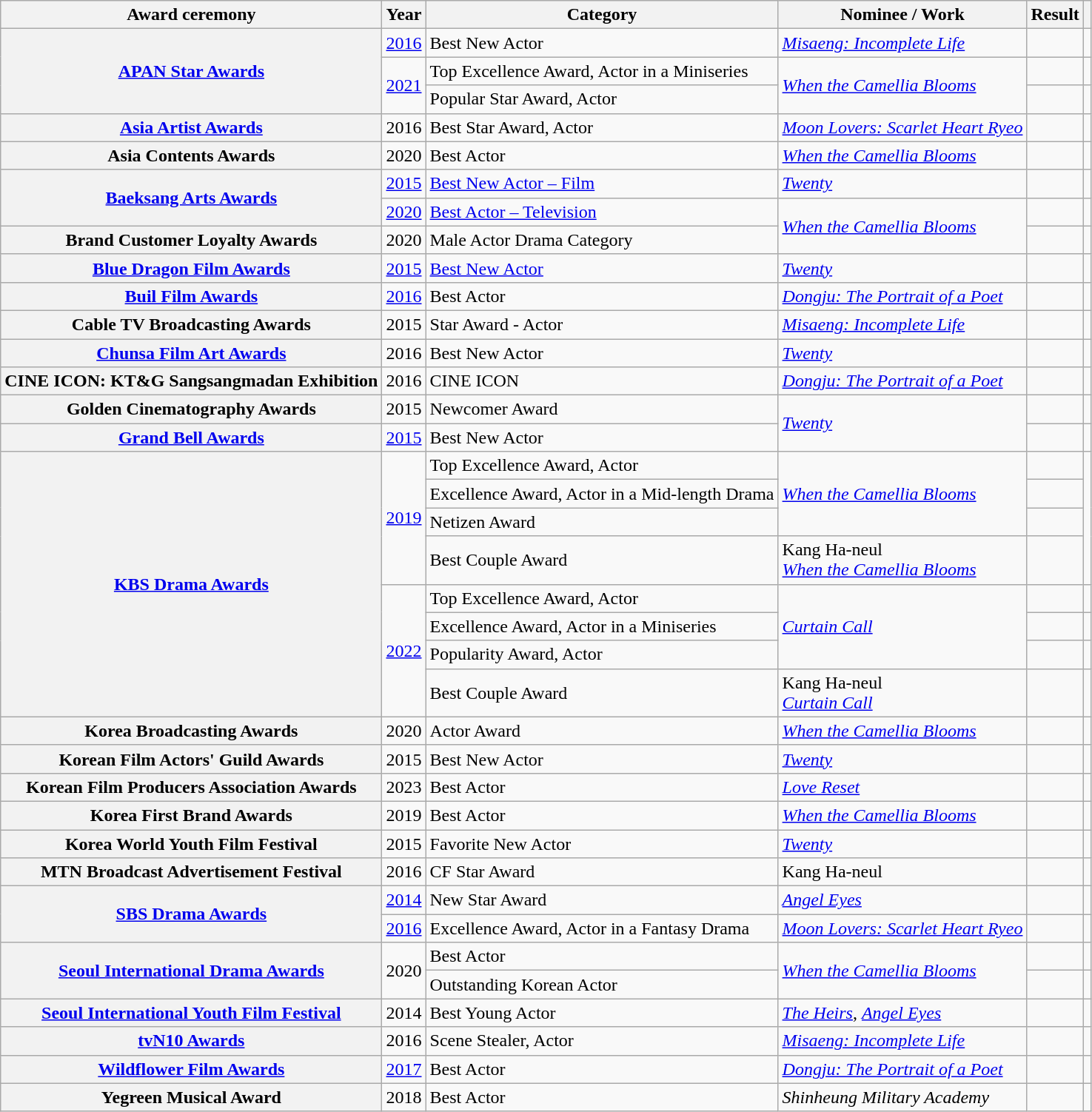<table class="wikitable plainrowheaders sortable">
<tr>
<th scope="col">Award ceremony</th>
<th scope="col">Year</th>
<th scope="col">Category</th>
<th scope="col">Nominee / Work</th>
<th scope="col">Result</th>
<th scope="col" class="unsortable"></th>
</tr>
<tr>
<th scope="row"  rowspan="3"><a href='#'>APAN Star Awards</a></th>
<td style="text-align:center"><a href='#'>2016</a></td>
<td>Best New Actor</td>
<td><em><a href='#'>Misaeng: Incomplete Life</a></em></td>
<td></td>
<td style="text-align:center"></td>
</tr>
<tr>
<td rowspan="2" style="text-align:center"><a href='#'>2021</a></td>
<td>Top Excellence Award, Actor in a Miniseries</td>
<td rowspan="2"><em><a href='#'>When the Camellia Blooms</a></em></td>
<td></td>
<td style="text-align:center"></td>
</tr>
<tr>
<td>Popular Star Award, Actor</td>
<td></td>
<td style="text-align:center"></td>
</tr>
<tr>
<th scope="row"><a href='#'>Asia Artist Awards</a></th>
<td style="text-align:center">2016</td>
<td>Best Star Award, Actor</td>
<td><em><a href='#'>Moon Lovers: Scarlet Heart Ryeo</a></em></td>
<td></td>
<td style="text-align:center"></td>
</tr>
<tr>
<th scope="row">Asia Contents Awards</th>
<td style="text-align:center">2020</td>
<td>Best Actor</td>
<td><em><a href='#'>When the Camellia Blooms</a></em></td>
<td></td>
<td style="text-align:center"></td>
</tr>
<tr>
<th scope="row"  rowspan="2"><a href='#'>Baeksang Arts Awards</a></th>
<td style="text-align:center"><a href='#'>2015</a></td>
<td><a href='#'>Best New Actor – Film</a></td>
<td><em><a href='#'>Twenty</a></em></td>
<td></td>
<td style="text-align:center"></td>
</tr>
<tr>
<td style="text-align:center"><a href='#'>2020</a></td>
<td><a href='#'>Best Actor – Television</a></td>
<td rowspan="2"><em><a href='#'>When the Camellia Blooms</a></em></td>
<td></td>
<td style="text-align:center"></td>
</tr>
<tr>
<th scope="row">Brand Customer Loyalty Awards</th>
<td style="text-align:center">2020</td>
<td>Male Actor Drama Category</td>
<td></td>
<td style="text-align:center"></td>
</tr>
<tr>
<th scope="row"><a href='#'>Blue Dragon Film Awards</a></th>
<td style="text-align:center"><a href='#'>2015</a></td>
<td><a href='#'>Best New Actor</a></td>
<td><em><a href='#'>Twenty</a></em></td>
<td></td>
<td style="text-align:center"></td>
</tr>
<tr>
<th scope="row"><a href='#'>Buil Film Awards</a></th>
<td style="text-align:center"><a href='#'>2016</a></td>
<td>Best Actor</td>
<td><em><a href='#'>Dongju: The Portrait of a Poet</a></em></td>
<td></td>
<td style="text-align:center"></td>
</tr>
<tr>
<th scope="row">Cable TV Broadcasting Awards</th>
<td style="text-align:center">2015</td>
<td>Star Award - Actor</td>
<td><em><a href='#'>Misaeng: Incomplete Life</a></em></td>
<td></td>
<td style="text-align:center"></td>
</tr>
<tr>
<th scope="row"><a href='#'>Chunsa Film Art Awards</a></th>
<td style="text-align:center">2016</td>
<td>Best New Actor</td>
<td><em><a href='#'>Twenty</a></em></td>
<td></td>
<td style="text-align:center"></td>
</tr>
<tr>
<th scope="row">CINE ICON: KT&G Sangsangmadan Exhibition</th>
<td style="text-align:center">2016</td>
<td>CINE ICON</td>
<td><em><a href='#'>Dongju: The Portrait of a Poet</a></em></td>
<td></td>
<td style="text-align:center"></td>
</tr>
<tr>
<th scope="row">Golden Cinematography Awards</th>
<td style="text-align:center">2015</td>
<td>Newcomer Award</td>
<td rowspan="2"><em><a href='#'>Twenty</a></em></td>
<td></td>
<td style="text-align:center"></td>
</tr>
<tr>
<th scope="row"><a href='#'>Grand Bell Awards</a></th>
<td style="text-align:center"><a href='#'>2015</a></td>
<td>Best New Actor</td>
<td></td>
<td style="text-align:center"></td>
</tr>
<tr>
<th scope="row"  rowspan="8"><a href='#'>KBS Drama Awards</a></th>
<td rowspan="4" style="text-align:center"><a href='#'>2019</a></td>
<td>Top Excellence Award, Actor</td>
<td rowspan="3"><em><a href='#'>When the Camellia Blooms</a></em></td>
<td></td>
<td rowspan="4" style="text-align:center"></td>
</tr>
<tr>
<td>Excellence Award, Actor in a Mid-length Drama</td>
<td></td>
</tr>
<tr>
<td>Netizen Award</td>
<td></td>
</tr>
<tr>
<td>Best Couple Award</td>
<td>Kang Ha-neul  <br> <em><a href='#'>When the Camellia Blooms</a></em></td>
<td></td>
</tr>
<tr>
<td rowspan="4" style="text-align:center"><a href='#'>2022</a></td>
<td>Top Excellence Award, Actor</td>
<td rowspan="3"><em><a href='#'>Curtain Call</a></em></td>
<td></td>
<td style="text-align:center"></td>
</tr>
<tr>
<td>Excellence Award, Actor in a Miniseries</td>
<td></td>
<td style="text-align:center"></td>
</tr>
<tr>
<td>Popularity Award, Actor</td>
<td></td>
<td style="text-align:center"></td>
</tr>
<tr>
<td>Best Couple Award</td>
<td>Kang Ha-neul  <br> <em><a href='#'>Curtain Call</a></em></td>
<td></td>
<td style="text-align:center"></td>
</tr>
<tr>
<th scope="row">Korea Broadcasting Awards</th>
<td style="text-align:center">2020</td>
<td>Actor Award</td>
<td><em><a href='#'>When the Camellia Blooms</a></em></td>
<td></td>
<td style="text-align:center"></td>
</tr>
<tr>
<th scope="row">Korean Film Actors' Guild Awards</th>
<td style="text-align:center">2015</td>
<td>Best New Actor</td>
<td><em><a href='#'>Twenty</a></em></td>
<td></td>
<td style="text-align:center"></td>
</tr>
<tr>
<th scope="row">Korean Film Producers Association Awards</th>
<td style="text-align:center">2023</td>
<td>Best Actor</td>
<td><em><a href='#'>Love Reset</a></em></td>
<td></td>
<td style="text-align:center"></td>
</tr>
<tr>
<th scope="row">Korea First Brand Awards</th>
<td style="text-align:center">2019</td>
<td>Best Actor</td>
<td><em><a href='#'>When the Camellia Blooms</a></em></td>
<td></td>
<td style="text-align:center"></td>
</tr>
<tr>
<th scope="row">Korea World Youth Film Festival</th>
<td style="text-align:center">2015</td>
<td>Favorite New Actor</td>
<td><em><a href='#'>Twenty</a></em></td>
<td></td>
<td style="text-align:center"></td>
</tr>
<tr>
<th scope="row">MTN Broadcast Advertisement Festival</th>
<td style="text-align:center">2016</td>
<td>CF Star Award</td>
<td>Kang Ha-neul</td>
<td></td>
<td style="text-align:center"></td>
</tr>
<tr>
<th scope="row"  rowspan="2"><a href='#'>SBS Drama Awards</a></th>
<td style="text-align:center"><a href='#'>2014</a></td>
<td>New Star Award</td>
<td><em><a href='#'>Angel Eyes</a></em></td>
<td></td>
<td style="text-align:center"></td>
</tr>
<tr>
<td style="text-align:center"><a href='#'>2016</a></td>
<td>Excellence Award, Actor in a Fantasy Drama</td>
<td><em><a href='#'>Moon Lovers: Scarlet Heart Ryeo</a></em></td>
<td></td>
<td style="text-align:center"></td>
</tr>
<tr>
<th scope="row" rowspan="2"><a href='#'>Seoul International Drama Awards</a></th>
<td rowspan="2" style="text-align:center">2020</td>
<td>Best Actor</td>
<td rowspan="2"><em><a href='#'>When the Camellia Blooms</a></em></td>
<td></td>
<td style="text-align:center"></td>
</tr>
<tr>
<td>Outstanding Korean Actor</td>
<td></td>
<td style="text-align:center"></td>
</tr>
<tr>
<th scope="row"><a href='#'>Seoul International Youth Film Festival</a></th>
<td style="text-align:center">2014</td>
<td>Best Young Actor</td>
<td><em><a href='#'>The Heirs</a></em>, <em><a href='#'>Angel Eyes</a></em></td>
<td></td>
<td style="text-align:center"></td>
</tr>
<tr>
<th scope="row"><a href='#'>tvN10 Awards</a></th>
<td style="text-align:center">2016</td>
<td>Scene Stealer, Actor</td>
<td><em><a href='#'>Misaeng: Incomplete Life</a></em></td>
<td></td>
<td style="text-align:center"></td>
</tr>
<tr>
<th scope="row"><a href='#'>Wildflower Film Awards</a></th>
<td style="text-align:center"><a href='#'>2017</a></td>
<td>Best Actor</td>
<td><em><a href='#'>Dongju: The Portrait of a Poet</a></em></td>
<td></td>
<td style="text-align:center"></td>
</tr>
<tr>
<th scope="row">Yegreen Musical Award</th>
<td style="text-align:center">2018</td>
<td>Best Actor</td>
<td><em>Shinheung Military Academy</em></td>
<td></td>
<td style="text-align:center"></td>
</tr>
</table>
